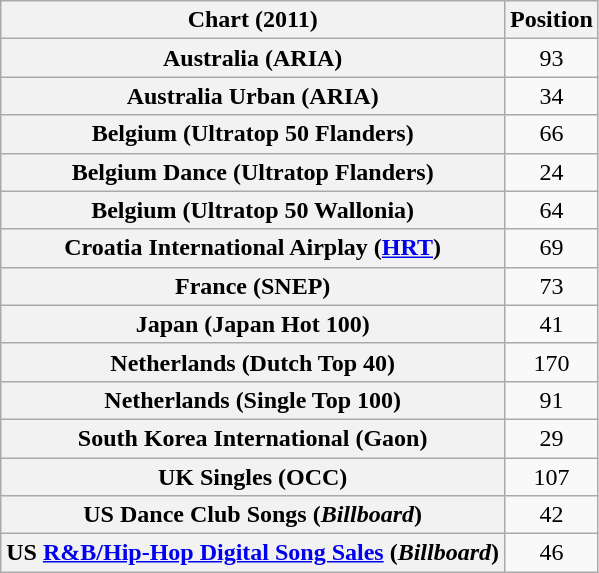<table class="wikitable sortable plainrowheaders" style="text-align:center">
<tr>
<th scope="col">Chart (2011)</th>
<th scope="col">Position</th>
</tr>
<tr>
<th scope="row">Australia (ARIA)</th>
<td style="text-align:center;">93</td>
</tr>
<tr>
<th scope="row">Australia Urban (ARIA)</th>
<td style="text-align:center;">34</td>
</tr>
<tr>
<th scope="row">Belgium (Ultratop 50 Flanders)</th>
<td style="text-align:center;">66</td>
</tr>
<tr>
<th scope="row">Belgium Dance (Ultratop Flanders)</th>
<td style="text-align:center;">24</td>
</tr>
<tr>
<th scope="row">Belgium (Ultratop 50 Wallonia)</th>
<td style="text-align:center;">64</td>
</tr>
<tr>
<th scope="row">Croatia International Airplay (<a href='#'>HRT</a>)</th>
<td style="text-align:center;">69</td>
</tr>
<tr>
<th scope="row">France (SNEP)</th>
<td style="text-align:center;">73</td>
</tr>
<tr>
<th scope="row">Japan (Japan Hot 100)</th>
<td style="text-align:center;">41</td>
</tr>
<tr>
<th scope="row">Netherlands (Dutch Top 40)</th>
<td>170</td>
</tr>
<tr>
<th scope="row">Netherlands (Single Top 100)</th>
<td style="text-align:center;">91</td>
</tr>
<tr>
<th scope="row">South Korea International (Gaon)</th>
<td style="text-align:center;">29</td>
</tr>
<tr>
<th scope="row">UK Singles (OCC)</th>
<td style="text-align:center;">107</td>
</tr>
<tr>
<th scope="row">US Dance Club Songs (<em>Billboard</em>)</th>
<td style="text-align:center;">42</td>
</tr>
<tr>
<th scope="row">US <a href='#'>R&B/Hip-Hop Digital Song Sales</a> (<em>Billboard</em>)</th>
<td style="text-align:center;">46</td>
</tr>
</table>
